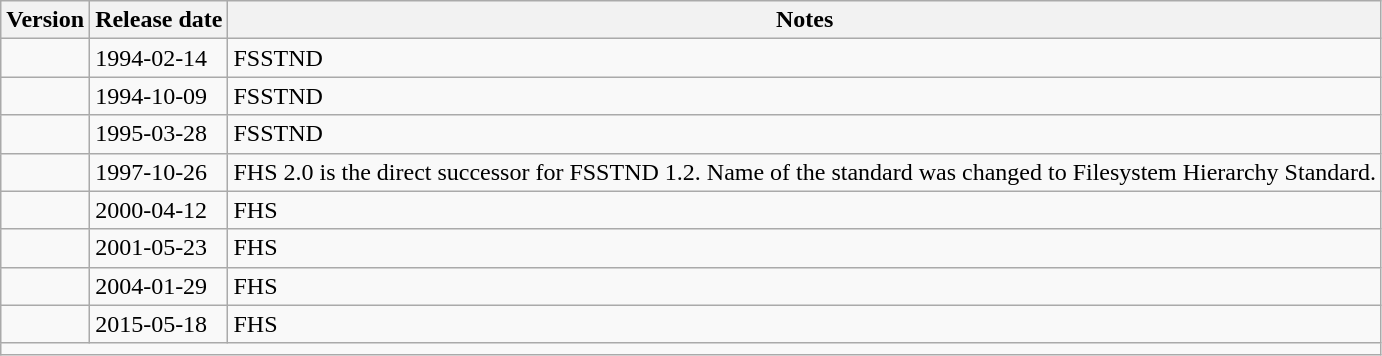<table class="wikitable">
<tr>
<th>Version</th>
<th>Release date</th>
<th>Notes</th>
</tr>
<tr>
<td></td>
<td>1994-02-14</td>
<td>FSSTND</td>
</tr>
<tr>
<td></td>
<td>1994-10-09</td>
<td>FSSTND</td>
</tr>
<tr>
<td></td>
<td>1995-03-28</td>
<td>FSSTND</td>
</tr>
<tr>
<td></td>
<td>1997-10-26</td>
<td>FHS 2.0 is the direct successor for FSSTND 1.2. Name of the standard was changed to Filesystem Hierarchy Standard.</td>
</tr>
<tr>
<td></td>
<td>2000-04-12</td>
<td>FHS</td>
</tr>
<tr>
<td></td>
<td>2001-05-23</td>
<td>FHS</td>
</tr>
<tr>
<td></td>
<td>2004-01-29</td>
<td>FHS</td>
</tr>
<tr>
<td></td>
<td>2015-05-18</td>
<td>FHS</td>
</tr>
<tr>
<td colspan="3"><small></small></td>
</tr>
</table>
